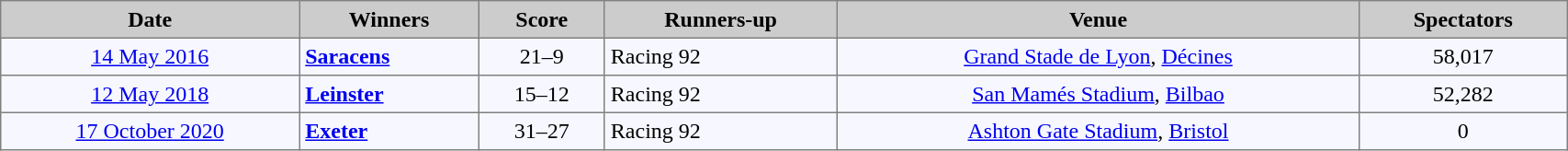<table bgcolor="#f7f8ff" cellpadding="4" width="90%" cellspacing="0" border="1" style="font-size: 100%; border: grey solid 1px; border-collapse: collapse;">
<tr bgcolor="#CCCCCC">
<td align=center><strong>Date</strong></td>
<td align=center><strong>Winners</strong></td>
<td align=center><strong>Score</strong></td>
<td align=center><strong>Runners-up</strong></td>
<td align=center><strong>Venue</strong></td>
<td align=center><strong>Spectators</strong></td>
</tr>
<tr>
<td align=center><a href='#'>14 May 2016</a></td>
<td> <strong><a href='#'>Saracens</a></strong></td>
<td align=center>21–9</td>
<td> Racing 92</td>
<td align=center><a href='#'>Grand Stade de Lyon</a>, <a href='#'>Décines</a></td>
<td align=center>58,017</td>
</tr>
<tr>
<td align=center><a href='#'>12 May 2018</a></td>
<td> <strong><a href='#'>Leinster</a></strong></td>
<td align=center>15–12</td>
<td> Racing 92</td>
<td align=center><a href='#'>San Mamés Stadium</a>, <a href='#'>Bilbao</a></td>
<td align=center>52,282</td>
</tr>
<tr>
<td align=center><a href='#'>17 October 2020</a></td>
<td> <strong><a href='#'>Exeter</a></strong></td>
<td align=center>31–27</td>
<td> Racing 92</td>
<td align=center><a href='#'>Ashton Gate Stadium</a>, <a href='#'>Bristol</a></td>
<td align=center>0</td>
</tr>
</table>
